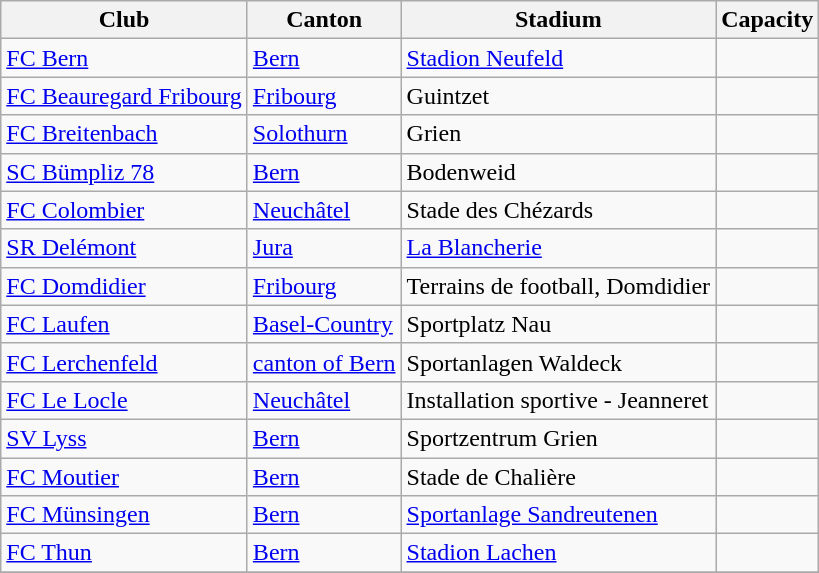<table class="wikitable">
<tr>
<th>Club</th>
<th>Canton</th>
<th>Stadium</th>
<th>Capacity</th>
</tr>
<tr>
<td><a href='#'>FC Bern</a></td>
<td><a href='#'>Bern</a></td>
<td><a href='#'>Stadion Neufeld</a></td>
<td></td>
</tr>
<tr>
<td><a href='#'>FC Beauregard Fribourg</a></td>
<td><a href='#'>Fribourg</a></td>
<td>Guintzet</td>
<td></td>
</tr>
<tr>
<td><a href='#'>FC Breitenbach</a></td>
<td><a href='#'>Solothurn</a></td>
<td>Grien</td>
<td></td>
</tr>
<tr>
<td><a href='#'>SC Bümpliz 78</a></td>
<td><a href='#'>Bern</a></td>
<td>Bodenweid</td>
<td></td>
</tr>
<tr>
<td><a href='#'>FC Colombier</a></td>
<td><a href='#'>Neuchâtel</a></td>
<td>Stade des Chézards</td>
<td></td>
</tr>
<tr>
<td><a href='#'>SR Delémont</a></td>
<td><a href='#'>Jura</a></td>
<td><a href='#'>La Blancherie</a></td>
<td></td>
</tr>
<tr>
<td><a href='#'>FC Domdidier</a></td>
<td><a href='#'>Fribourg</a></td>
<td>Terrains de football, Domdidier</td>
<td></td>
</tr>
<tr>
<td><a href='#'>FC Laufen</a></td>
<td><a href='#'>Basel-Country</a></td>
<td>Sportplatz Nau</td>
<td></td>
</tr>
<tr>
<td><a href='#'>FC Lerchenfeld</a></td>
<td><a href='#'>canton of Bern</a></td>
<td>Sportanlagen Waldeck</td>
<td></td>
</tr>
<tr>
<td><a href='#'>FC Le Locle</a></td>
<td><a href='#'>Neuchâtel</a></td>
<td>Installation sportive - Jeanneret</td>
<td></td>
</tr>
<tr>
<td><a href='#'>SV Lyss</a></td>
<td><a href='#'>Bern</a></td>
<td>Sportzentrum Grien</td>
<td></td>
</tr>
<tr>
<td><a href='#'>FC Moutier</a></td>
<td><a href='#'>Bern</a></td>
<td>Stade de Chalière</td>
<td></td>
</tr>
<tr>
<td><a href='#'>FC Münsingen</a></td>
<td><a href='#'>Bern</a></td>
<td><a href='#'>Sportanlage Sandreutenen</a></td>
<td></td>
</tr>
<tr>
<td><a href='#'>FC Thun</a></td>
<td><a href='#'>Bern</a></td>
<td><a href='#'>Stadion Lachen</a></td>
<td></td>
</tr>
<tr>
</tr>
</table>
